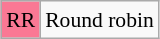<table class="wikitable" style="margin:0.5em auto; font-size:90%; line-height:1.25em;">
<tr>
<td bgcolor="#FA7894" align=center>RR</td>
<td>Round robin</td>
</tr>
</table>
